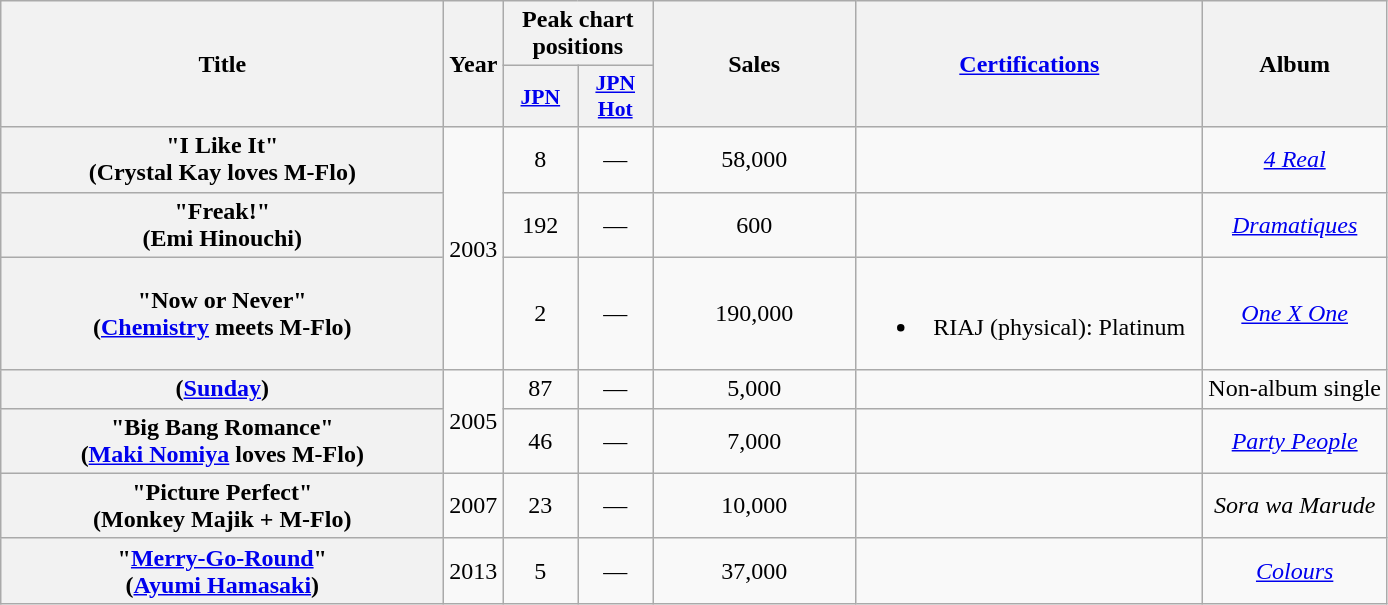<table class="wikitable plainrowheaders" style="text-align:center;">
<tr>
<th scope="col" rowspan="2" style="width:18em;">Title</th>
<th scope="col" rowspan="2">Year</th>
<th scope="col" colspan="2">Peak chart positions</th>
<th scope="col" rowspan="2" style="width:8em;">Sales</th>
<th scope="col" rowspan="2" style="width:14em;"><a href='#'>Certifications</a></th>
<th scope="col" rowspan="2">Album</th>
</tr>
<tr>
<th scope="col" style="width:3em;font-size:90%;"><a href='#'>JPN</a><br></th>
<th scope="col" style="width:3em;font-size:90%;"><a href='#'>JPN Hot</a><br></th>
</tr>
<tr>
<th scope="row">"I Like It"<br><span>(Crystal Kay loves M-Flo)</span></th>
<td rowspan="3">2003</td>
<td>8</td>
<td>—</td>
<td>58,000</td>
<td></td>
<td><em><a href='#'>4 Real</a></em></td>
</tr>
<tr>
<th scope="row">"Freak!"<br><span>(Emi Hinouchi)</span></th>
<td>192</td>
<td>—</td>
<td>600</td>
<td></td>
<td><em><a href='#'>Dramatiques</a></em></td>
</tr>
<tr>
<th scope="row">"Now or Never"<br><span>(<a href='#'>Chemistry</a> meets M-Flo)</span></th>
<td>2</td>
<td>—</td>
<td>190,000</td>
<td><br><ul><li>RIAJ <span>(physical)</span>: Platinum</li></ul></td>
<td><em><a href='#'>One X One</a></em></td>
</tr>
<tr>
<th scope="row"> <span>(<a href='#'>Sunday</a>)</span></th>
<td rowspan="2">2005</td>
<td>87</td>
<td>—</td>
<td>5,000</td>
<td></td>
<td>Non-album single</td>
</tr>
<tr>
<th scope="row">"Big Bang Romance"<br><span>(<a href='#'>Maki Nomiya</a> loves M-Flo)</span></th>
<td>46</td>
<td>—</td>
<td>7,000</td>
<td></td>
<td><em><a href='#'>Party People</a></em></td>
</tr>
<tr>
<th scope="row">"Picture Perfect"<br><span>(Monkey Majik + M-Flo)</span></th>
<td>2007</td>
<td>23</td>
<td>—</td>
<td>10,000</td>
<td></td>
<td><em>Sora wa Marude</em></td>
</tr>
<tr>
<th scope="row">"<a href='#'>Merry-Go-Round</a>"<br><span>(<a href='#'>Ayumi Hamasaki</a>)</span></th>
<td>2013</td>
<td>5</td>
<td>—</td>
<td>37,000</td>
<td></td>
<td><em><a href='#'>Colours</a></em></td>
</tr>
</table>
